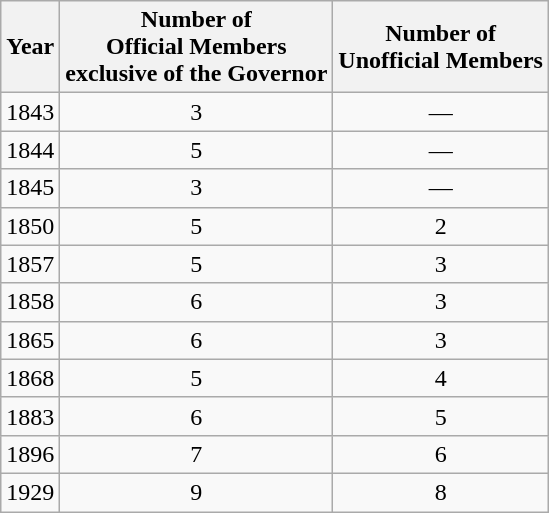<table class="wikitable" style="text-align:center;">
<tr>
<th>Year</th>
<th>Number of<br>Official Members<br>exclusive of the Governor</th>
<th>Number of<br>Unofficial Members</th>
</tr>
<tr>
<td>1843</td>
<td>3</td>
<td>—</td>
</tr>
<tr>
<td>1844</td>
<td>5</td>
<td>—</td>
</tr>
<tr>
<td>1845</td>
<td>3</td>
<td>—</td>
</tr>
<tr>
<td>1850</td>
<td>5</td>
<td>2</td>
</tr>
<tr>
<td>1857</td>
<td>5</td>
<td>3</td>
</tr>
<tr>
<td>1858</td>
<td>6</td>
<td>3</td>
</tr>
<tr>
<td>1865</td>
<td>6</td>
<td>3</td>
</tr>
<tr>
<td>1868</td>
<td>5</td>
<td>4</td>
</tr>
<tr>
<td>1883</td>
<td>6</td>
<td>5</td>
</tr>
<tr>
<td>1896</td>
<td>7</td>
<td>6</td>
</tr>
<tr>
<td>1929</td>
<td>9</td>
<td>8</td>
</tr>
</table>
